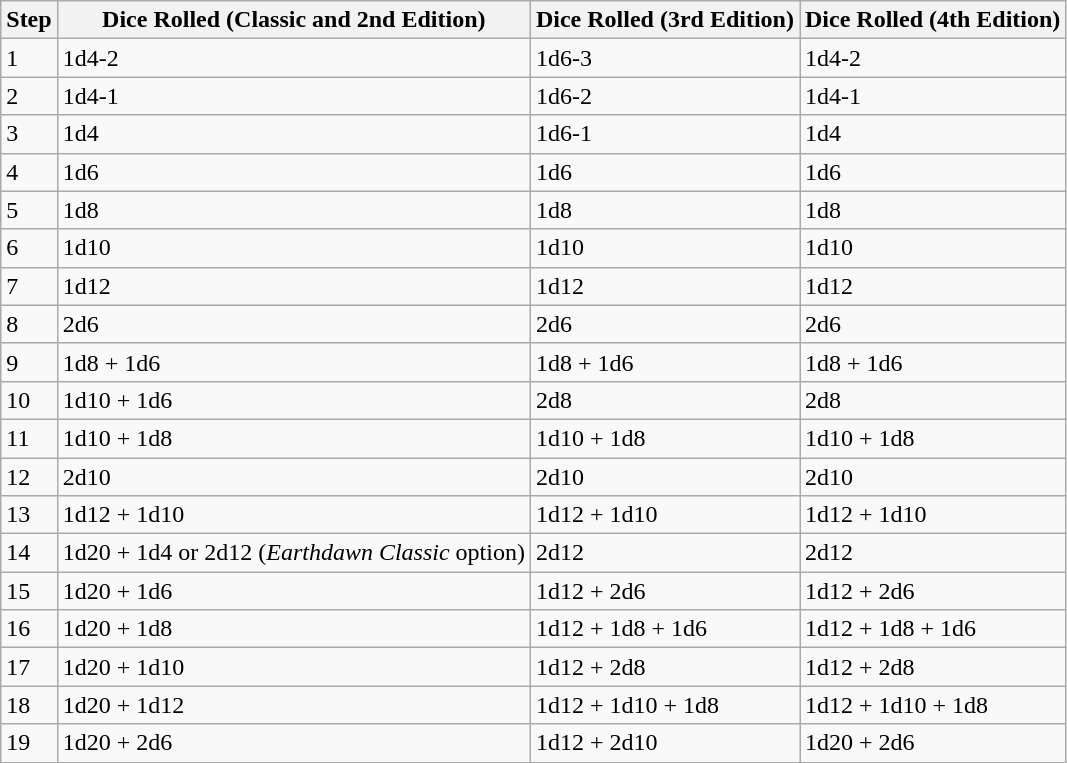<table class="wikitable">
<tr>
<th>Step</th>
<th>Dice Rolled (Classic and 2nd Edition)</th>
<th>Dice Rolled (3rd Edition)</th>
<th>Dice Rolled (4th Edition)</th>
</tr>
<tr>
<td>1</td>
<td>1d4-2</td>
<td>1d6-3</td>
<td>1d4-2</td>
</tr>
<tr>
<td>2</td>
<td>1d4-1</td>
<td>1d6-2</td>
<td>1d4-1</td>
</tr>
<tr>
<td>3</td>
<td>1d4</td>
<td>1d6-1</td>
<td>1d4</td>
</tr>
<tr>
<td>4</td>
<td>1d6</td>
<td>1d6</td>
<td>1d6</td>
</tr>
<tr>
<td>5</td>
<td>1d8</td>
<td>1d8</td>
<td>1d8</td>
</tr>
<tr>
<td>6</td>
<td>1d10</td>
<td>1d10</td>
<td>1d10</td>
</tr>
<tr>
<td>7</td>
<td>1d12</td>
<td>1d12</td>
<td>1d12</td>
</tr>
<tr>
<td>8</td>
<td>2d6</td>
<td>2d6</td>
<td>2d6</td>
</tr>
<tr>
<td>9</td>
<td>1d8 + 1d6</td>
<td>1d8 + 1d6</td>
<td>1d8 + 1d6</td>
</tr>
<tr>
<td>10</td>
<td>1d10 + 1d6</td>
<td>2d8</td>
<td>2d8</td>
</tr>
<tr>
<td>11</td>
<td>1d10 + 1d8</td>
<td>1d10 + 1d8</td>
<td>1d10 + 1d8</td>
</tr>
<tr>
<td>12</td>
<td>2d10</td>
<td>2d10</td>
<td>2d10</td>
</tr>
<tr>
<td>13</td>
<td>1d12 + 1d10</td>
<td>1d12 + 1d10</td>
<td>1d12 + 1d10</td>
</tr>
<tr>
<td>14</td>
<td>1d20 + 1d4 or 2d12 (<em>Earthdawn Classic</em> option)</td>
<td>2d12</td>
<td>2d12</td>
</tr>
<tr>
<td>15</td>
<td>1d20 + 1d6</td>
<td>1d12 + 2d6</td>
<td>1d12 + 2d6</td>
</tr>
<tr>
<td>16</td>
<td>1d20 + 1d8</td>
<td>1d12 + 1d8 + 1d6</td>
<td>1d12 + 1d8 + 1d6</td>
</tr>
<tr>
<td>17</td>
<td>1d20 + 1d10</td>
<td>1d12 + 2d8</td>
<td>1d12 + 2d8</td>
</tr>
<tr>
<td>18</td>
<td>1d20 + 1d12</td>
<td>1d12 + 1d10 + 1d8</td>
<td>1d12 + 1d10 + 1d8</td>
</tr>
<tr>
<td>19</td>
<td>1d20 + 2d6</td>
<td>1d12 + 2d10</td>
<td>1d20 + 2d6</td>
</tr>
</table>
